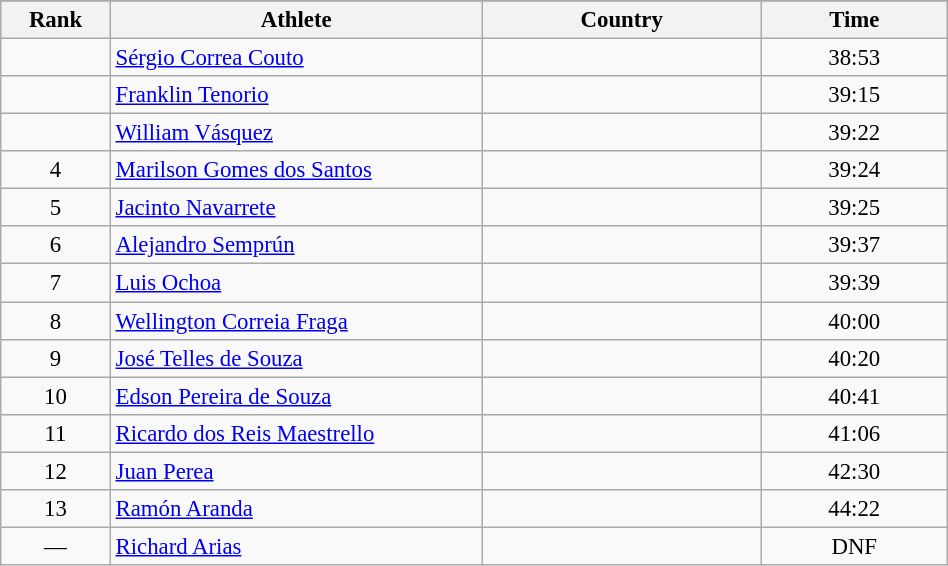<table class="wikitable sortable" style=" text-align:center; font-size:95%;" width="50%">
<tr>
</tr>
<tr>
<th width=5%>Rank</th>
<th width=20%>Athlete</th>
<th width=15%>Country</th>
<th width=10%>Time</th>
</tr>
<tr>
<td align=center></td>
<td align=left><a href='#'>Sérgio Correa Couto</a></td>
<td align=left></td>
<td>38:53</td>
</tr>
<tr>
<td align=center></td>
<td align=left><a href='#'>Franklin Tenorio</a></td>
<td align=left></td>
<td>39:15</td>
</tr>
<tr>
<td align=center></td>
<td align=left><a href='#'>William Vásquez</a></td>
<td align=left></td>
<td>39:22</td>
</tr>
<tr>
<td align=center>4</td>
<td align=left><a href='#'>Marilson Gomes dos Santos</a></td>
<td align=left></td>
<td>39:24</td>
</tr>
<tr>
<td align=center>5</td>
<td align=left><a href='#'>Jacinto Navarrete</a></td>
<td align=left></td>
<td>39:25</td>
</tr>
<tr>
<td align=center>6</td>
<td align=left><a href='#'>Alejandro Semprún</a></td>
<td align=left></td>
<td>39:37</td>
</tr>
<tr>
<td align=center>7</td>
<td align=left><a href='#'>Luis Ochoa</a></td>
<td align=left></td>
<td>39:39</td>
</tr>
<tr>
<td align=center>8</td>
<td align=left><a href='#'>Wellington Correia Fraga</a></td>
<td align=left></td>
<td>40:00</td>
</tr>
<tr>
<td align=center>9</td>
<td align=left><a href='#'>José Telles de Souza</a></td>
<td align=left></td>
<td>40:20</td>
</tr>
<tr>
<td align=center>10</td>
<td align=left><a href='#'>Edson Pereira de Souza</a></td>
<td align=left></td>
<td>40:41</td>
</tr>
<tr>
<td align=center>11</td>
<td align=left><a href='#'>Ricardo dos Reis Maestrello</a></td>
<td align=left></td>
<td>41:06</td>
</tr>
<tr>
<td align=center>12</td>
<td align=left><a href='#'>Juan Perea</a></td>
<td align=left></td>
<td>42:30</td>
</tr>
<tr>
<td align=center>13</td>
<td align=left><a href='#'>Ramón Aranda</a></td>
<td align=left></td>
<td>44:22</td>
</tr>
<tr>
<td align=center>—</td>
<td align=left><a href='#'>Richard Arias</a></td>
<td align=left></td>
<td>DNF</td>
</tr>
</table>
